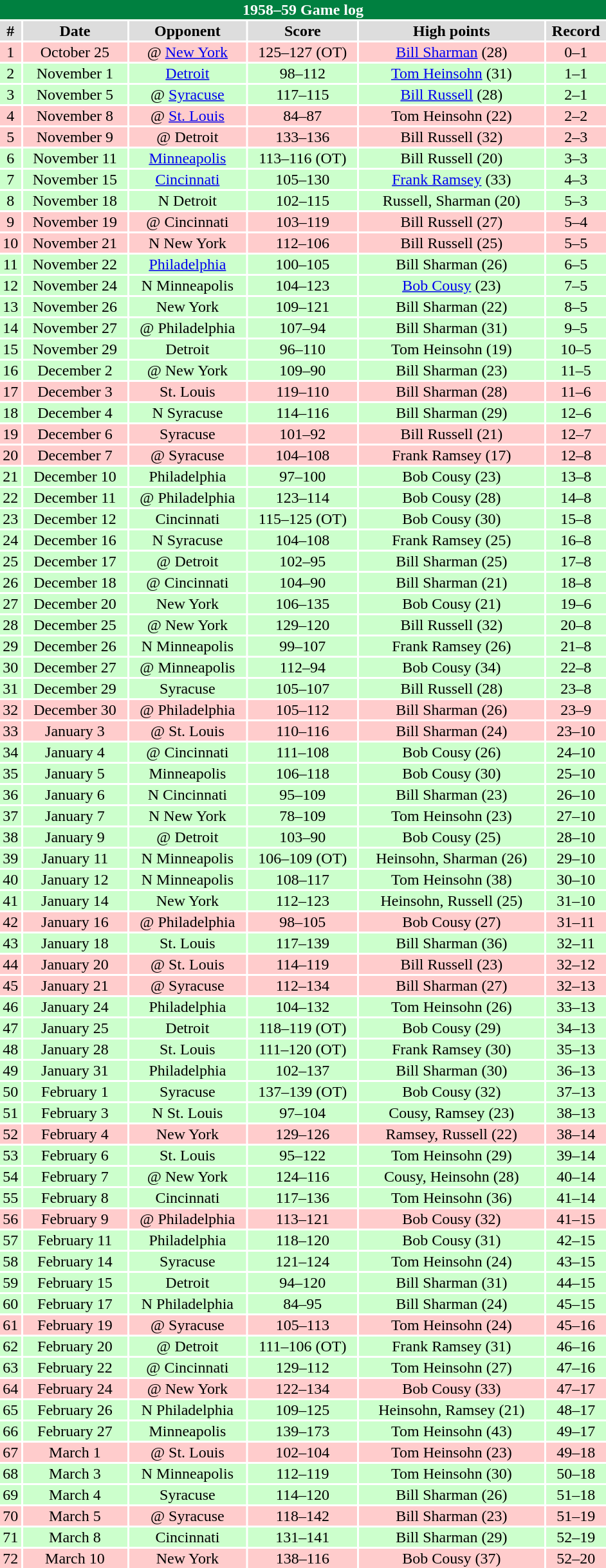<table class="toccolours collapsible" width=50% style="clear:both; margin:1.5em auto; text-align:center">
<tr>
<th colspan=11 style="background:#008040; color:white;">1958–59 Game log</th>
</tr>
<tr align="center" bgcolor="#dddddd">
<td><strong>#</strong></td>
<td><strong>Date</strong></td>
<td><strong>Opponent</strong></td>
<td><strong>Score</strong></td>
<td><strong>High points</strong></td>
<td><strong>Record</strong></td>
</tr>
<tr align="center" bgcolor="ffcccc">
<td>1</td>
<td>October 25</td>
<td>@ <a href='#'>New York</a></td>
<td>125–127 (OT)</td>
<td><a href='#'>Bill Sharman</a> (28)</td>
<td>0–1</td>
</tr>
<tr align="center" bgcolor="ccffcc">
<td>2</td>
<td>November 1</td>
<td><a href='#'>Detroit</a></td>
<td>98–112</td>
<td><a href='#'>Tom Heinsohn</a> (31)</td>
<td>1–1</td>
</tr>
<tr align="center" bgcolor="ccffcc">
<td>3</td>
<td>November 5</td>
<td>@ <a href='#'>Syracuse</a></td>
<td>117–115</td>
<td><a href='#'>Bill Russell</a> (28)</td>
<td>2–1</td>
</tr>
<tr align="center" bgcolor="ffcccc">
<td>4</td>
<td>November 8</td>
<td>@ <a href='#'>St. Louis</a></td>
<td>84–87</td>
<td>Tom Heinsohn (22)</td>
<td>2–2</td>
</tr>
<tr align="center" bgcolor="ffcccc">
<td>5</td>
<td>November 9</td>
<td>@ Detroit</td>
<td>133–136</td>
<td>Bill Russell (32)</td>
<td>2–3</td>
</tr>
<tr align="center" bgcolor="ccffcc">
<td>6</td>
<td>November 11</td>
<td><a href='#'>Minneapolis</a></td>
<td>113–116 (OT)</td>
<td>Bill Russell (20)</td>
<td>3–3</td>
</tr>
<tr align="center" bgcolor="ccffcc">
<td>7</td>
<td>November 15</td>
<td><a href='#'>Cincinnati</a></td>
<td>105–130</td>
<td><a href='#'>Frank Ramsey</a> (33)</td>
<td>4–3</td>
</tr>
<tr align="center" bgcolor="ccffcc">
<td>8</td>
<td>November 18</td>
<td>N Detroit</td>
<td>102–115</td>
<td>Russell, Sharman (20)</td>
<td>5–3</td>
</tr>
<tr align="center" bgcolor="ffcccc">
<td>9</td>
<td>November 19</td>
<td>@ Cincinnati</td>
<td>103–119</td>
<td>Bill Russell (27)</td>
<td>5–4</td>
</tr>
<tr align="center" bgcolor="ffcccc">
<td>10</td>
<td>November 21</td>
<td>N New York</td>
<td>112–106</td>
<td>Bill Russell (25)</td>
<td>5–5</td>
</tr>
<tr align="center" bgcolor="ccffcc">
<td>11</td>
<td>November 22</td>
<td><a href='#'>Philadelphia</a></td>
<td>100–105</td>
<td>Bill Sharman (26)</td>
<td>6–5</td>
</tr>
<tr align="center" bgcolor="ccffcc">
<td>12</td>
<td>November 24</td>
<td>N Minneapolis</td>
<td>104–123</td>
<td><a href='#'>Bob Cousy</a> (23)</td>
<td>7–5</td>
</tr>
<tr align="center" bgcolor="ccffcc">
<td>13</td>
<td>November 26</td>
<td>New York</td>
<td>109–121</td>
<td>Bill Sharman (22)</td>
<td>8–5</td>
</tr>
<tr align="center" bgcolor="ccffcc">
<td>14</td>
<td>November 27</td>
<td>@ Philadelphia</td>
<td>107–94</td>
<td>Bill Sharman (31)</td>
<td>9–5</td>
</tr>
<tr align="center" bgcolor="ccffcc">
<td>15</td>
<td>November 29</td>
<td>Detroit</td>
<td>96–110</td>
<td>Tom Heinsohn (19)</td>
<td>10–5</td>
</tr>
<tr align="center" bgcolor="ccffcc">
<td>16</td>
<td>December 2</td>
<td>@ New York</td>
<td>109–90</td>
<td>Bill Sharman (23)</td>
<td>11–5</td>
</tr>
<tr align="center" bgcolor="ffcccc">
<td>17</td>
<td>December 3</td>
<td>St. Louis</td>
<td>119–110</td>
<td>Bill Sharman (28)</td>
<td>11–6</td>
</tr>
<tr align="center" bgcolor="ccffcc">
<td>18</td>
<td>December 4</td>
<td>N Syracuse</td>
<td>114–116</td>
<td>Bill Sharman (29)</td>
<td>12–6</td>
</tr>
<tr align="center" bgcolor="ffcccc">
<td>19</td>
<td>December 6</td>
<td>Syracuse</td>
<td>101–92</td>
<td>Bill Russell (21)</td>
<td>12–7</td>
</tr>
<tr align="center" bgcolor="ffcccc">
<td>20</td>
<td>December 7</td>
<td>@ Syracuse</td>
<td>104–108</td>
<td>Frank Ramsey (17)</td>
<td>12–8</td>
</tr>
<tr align="center" bgcolor="ccffcc">
<td>21</td>
<td>December 10</td>
<td>Philadelphia</td>
<td>97–100</td>
<td>Bob Cousy (23)</td>
<td>13–8</td>
</tr>
<tr align="center" bgcolor="ccffcc">
<td>22</td>
<td>December 11</td>
<td>@ Philadelphia</td>
<td>123–114</td>
<td>Bob Cousy (28)</td>
<td>14–8</td>
</tr>
<tr align="center" bgcolor="ccffcc">
<td>23</td>
<td>December 12</td>
<td>Cincinnati</td>
<td>115–125 (OT)</td>
<td>Bob Cousy (30)</td>
<td>15–8</td>
</tr>
<tr align="center" bgcolor="ccffcc">
<td>24</td>
<td>December 16</td>
<td>N Syracuse</td>
<td>104–108</td>
<td>Frank Ramsey (25)</td>
<td>16–8</td>
</tr>
<tr align="center" bgcolor="ccffcc">
<td>25</td>
<td>December 17</td>
<td>@ Detroit</td>
<td>102–95</td>
<td>Bill Sharman (25)</td>
<td>17–8</td>
</tr>
<tr align="center" bgcolor="ccffcc">
<td>26</td>
<td>December 18</td>
<td>@ Cincinnati</td>
<td>104–90</td>
<td>Bill Sharman (21)</td>
<td>18–8</td>
</tr>
<tr align="center" bgcolor="ccffcc">
<td>27</td>
<td>December 20</td>
<td>New York</td>
<td>106–135</td>
<td>Bob Cousy (21)</td>
<td>19–6</td>
</tr>
<tr align="center" bgcolor="ccffcc">
<td>28</td>
<td>December 25</td>
<td>@ New York</td>
<td>129–120</td>
<td>Bill Russell (32)</td>
<td>20–8</td>
</tr>
<tr align="center" bgcolor="ccffcc">
<td>29</td>
<td>December 26</td>
<td>N Minneapolis</td>
<td>99–107</td>
<td>Frank Ramsey (26)</td>
<td>21–8</td>
</tr>
<tr align="center" bgcolor="ccffcc">
<td>30</td>
<td>December 27</td>
<td>@ Minneapolis</td>
<td>112–94</td>
<td>Bob Cousy (34)</td>
<td>22–8</td>
</tr>
<tr align="center" bgcolor="ccffcc">
<td>31</td>
<td>December 29</td>
<td>Syracuse</td>
<td>105–107</td>
<td>Bill Russell (28)</td>
<td>23–8</td>
</tr>
<tr align="center" bgcolor="ffcccc">
<td>32</td>
<td>December 30</td>
<td>@ Philadelphia</td>
<td>105–112</td>
<td>Bill Sharman (26)</td>
<td>23–9</td>
</tr>
<tr align="center" bgcolor="ffcccc">
<td>33</td>
<td>January 3</td>
<td>@ St. Louis</td>
<td>110–116</td>
<td>Bill Sharman (24)</td>
<td>23–10</td>
</tr>
<tr align="center" bgcolor="ccffcc">
<td>34</td>
<td>January 4</td>
<td>@ Cincinnati</td>
<td>111–108</td>
<td>Bob Cousy (26)</td>
<td>24–10</td>
</tr>
<tr align="center" bgcolor="ccffcc">
<td>35</td>
<td>January 5</td>
<td>Minneapolis</td>
<td>106–118</td>
<td>Bob Cousy (30)</td>
<td>25–10</td>
</tr>
<tr align="center" bgcolor="ccffcc">
<td>36</td>
<td>January 6</td>
<td>N Cincinnati</td>
<td>95–109</td>
<td>Bill Sharman (23)</td>
<td>26–10</td>
</tr>
<tr align="center" bgcolor="ccffcc">
<td>37</td>
<td>January 7</td>
<td>N New York</td>
<td>78–109</td>
<td>Tom Heinsohn (23)</td>
<td>27–10</td>
</tr>
<tr align="center" bgcolor="ccffcc">
<td>38</td>
<td>January 9</td>
<td>@ Detroit</td>
<td>103–90</td>
<td>Bob Cousy (25)</td>
<td>28–10</td>
</tr>
<tr align="center" bgcolor="ccffcc">
<td>39</td>
<td>January 11</td>
<td>N Minneapolis</td>
<td>106–109 (OT)</td>
<td>Heinsohn, Sharman (26)</td>
<td>29–10</td>
</tr>
<tr align="center" bgcolor="ccffcc">
<td>40</td>
<td>January 12</td>
<td>N Minneapolis</td>
<td>108–117</td>
<td>Tom Heinsohn (38)</td>
<td>30–10</td>
</tr>
<tr align="center" bgcolor="ccffcc">
<td>41</td>
<td>January 14</td>
<td>New York</td>
<td>112–123</td>
<td>Heinsohn, Russell (25)</td>
<td>31–10</td>
</tr>
<tr align="center" bgcolor="ffcccc">
<td>42</td>
<td>January 16</td>
<td>@ Philadelphia</td>
<td>98–105</td>
<td>Bob Cousy (27)</td>
<td>31–11</td>
</tr>
<tr align="center" bgcolor="ccffcc">
<td>43</td>
<td>January 18</td>
<td>St. Louis</td>
<td>117–139</td>
<td>Bill Sharman (36)</td>
<td>32–11</td>
</tr>
<tr align="center" bgcolor="ffcccc">
<td>44</td>
<td>January 20</td>
<td>@ St. Louis</td>
<td>114–119</td>
<td>Bill Russell (23)</td>
<td>32–12</td>
</tr>
<tr align="center" bgcolor="ffcccc">
<td>45</td>
<td>January 21</td>
<td>@ Syracuse</td>
<td>112–134</td>
<td>Bill Sharman (27)</td>
<td>32–13</td>
</tr>
<tr align="center" bgcolor="ccffcc">
<td>46</td>
<td>January 24</td>
<td>Philadelphia</td>
<td>104–132</td>
<td>Tom Heinsohn (26)</td>
<td>33–13</td>
</tr>
<tr align="center" bgcolor="ccffcc">
<td>47</td>
<td>January 25</td>
<td>Detroit</td>
<td>118–119 (OT)</td>
<td>Bob Cousy (29)</td>
<td>34–13</td>
</tr>
<tr align="center" bgcolor="ccffcc">
<td>48</td>
<td>January 28</td>
<td>St. Louis</td>
<td>111–120 (OT)</td>
<td>Frank Ramsey (30)</td>
<td>35–13</td>
</tr>
<tr align="center" bgcolor="ccffcc">
<td>49</td>
<td>January 31</td>
<td>Philadelphia</td>
<td>102–137</td>
<td>Bill Sharman (30)</td>
<td>36–13</td>
</tr>
<tr align="center" bgcolor="ccffcc">
<td>50</td>
<td>February 1</td>
<td>Syracuse</td>
<td>137–139 (OT)</td>
<td>Bob Cousy (32)</td>
<td>37–13</td>
</tr>
<tr align="center" bgcolor="ccffcc">
<td>51</td>
<td>February 3</td>
<td>N St. Louis</td>
<td>97–104</td>
<td>Cousy, Ramsey (23)</td>
<td>38–13</td>
</tr>
<tr align="center" bgcolor="ffcccc">
<td>52</td>
<td>February 4</td>
<td>New York</td>
<td>129–126</td>
<td>Ramsey, Russell (22)</td>
<td>38–14</td>
</tr>
<tr align="center" bgcolor="ccffcc">
<td>53</td>
<td>February 6</td>
<td>St. Louis</td>
<td>95–122</td>
<td>Tom Heinsohn (29)</td>
<td>39–14</td>
</tr>
<tr align="center" bgcolor="ccffcc">
<td>54</td>
<td>February 7</td>
<td>@ New York</td>
<td>124–116</td>
<td>Cousy, Heinsohn (28)</td>
<td>40–14</td>
</tr>
<tr align="center" bgcolor="ccffcc">
<td>55</td>
<td>February 8</td>
<td>Cincinnati</td>
<td>117–136</td>
<td>Tom Heinsohn (36)</td>
<td>41–14</td>
</tr>
<tr align="center" bgcolor="ffcccc">
<td>56</td>
<td>February 9</td>
<td>@ Philadelphia</td>
<td>113–121</td>
<td>Bob Cousy (32)</td>
<td>41–15</td>
</tr>
<tr align="center" bgcolor="ccffcc">
<td>57</td>
<td>February 11</td>
<td>Philadelphia</td>
<td>118–120</td>
<td>Bob Cousy (31)</td>
<td>42–15</td>
</tr>
<tr align="center" bgcolor="ccffcc">
<td>58</td>
<td>February 14</td>
<td>Syracuse</td>
<td>121–124</td>
<td>Tom Heinsohn (24)</td>
<td>43–15</td>
</tr>
<tr align="center" bgcolor="ccffcc">
<td>59</td>
<td>February 15</td>
<td>Detroit</td>
<td>94–120</td>
<td>Bill Sharman (31)</td>
<td>44–15</td>
</tr>
<tr align="center" bgcolor="ccffcc">
<td>60</td>
<td>February 17</td>
<td>N Philadelphia</td>
<td>84–95</td>
<td>Bill Sharman (24)</td>
<td>45–15</td>
</tr>
<tr align="center" bgcolor="ffcccc">
<td>61</td>
<td>February 19</td>
<td>@ Syracuse</td>
<td>105–113</td>
<td>Tom Heinsohn (24)</td>
<td>45–16</td>
</tr>
<tr align="center" bgcolor="ccffcc">
<td>62</td>
<td>February 20</td>
<td>@ Detroit</td>
<td>111–106 (OT)</td>
<td>Frank Ramsey (31)</td>
<td>46–16</td>
</tr>
<tr align="center" bgcolor="ccffcc">
<td>63</td>
<td>February 22</td>
<td>@ Cincinnati</td>
<td>129–112</td>
<td>Tom Heinsohn (27)</td>
<td>47–16</td>
</tr>
<tr align="center" bgcolor="ffcccc">
<td>64</td>
<td>February 24</td>
<td>@ New York</td>
<td>122–134</td>
<td>Bob Cousy (33)</td>
<td>47–17</td>
</tr>
<tr align="center" bgcolor="ccffcc">
<td>65</td>
<td>February 26</td>
<td>N Philadelphia</td>
<td>109–125</td>
<td>Heinsohn, Ramsey (21)</td>
<td>48–17</td>
</tr>
<tr align="center" bgcolor="ccffcc">
<td>66</td>
<td>February 27</td>
<td>Minneapolis</td>
<td>139–173</td>
<td>Tom Heinsohn (43)</td>
<td>49–17</td>
</tr>
<tr align="center" bgcolor="ffcccc">
<td>67</td>
<td>March 1</td>
<td>@ St. Louis</td>
<td>102–104</td>
<td>Tom Heinsohn (23)</td>
<td>49–18</td>
</tr>
<tr align="center" bgcolor="ccffcc">
<td>68</td>
<td>March 3</td>
<td>N Minneapolis</td>
<td>112–119</td>
<td>Tom Heinsohn (30)</td>
<td>50–18</td>
</tr>
<tr align="center" bgcolor="ccffcc">
<td>69</td>
<td>March 4</td>
<td>Syracuse</td>
<td>114–120</td>
<td>Bill Sharman (26)</td>
<td>51–18</td>
</tr>
<tr align="center" bgcolor="ffcccc">
<td>70</td>
<td>March 5</td>
<td>@ Syracuse</td>
<td>118–142</td>
<td>Bill Sharman (23)</td>
<td>51–19</td>
</tr>
<tr align="center" bgcolor="ccffcc">
<td>71</td>
<td>March 8</td>
<td>Cincinnati</td>
<td>131–141</td>
<td>Bill Sharman (29)</td>
<td>52–19</td>
</tr>
<tr align="center" bgcolor="ffcccc">
<td>72</td>
<td>March 10</td>
<td>New York</td>
<td>138–116</td>
<td>Bob Cousy (37)</td>
<td>52–20</td>
</tr>
</table>
